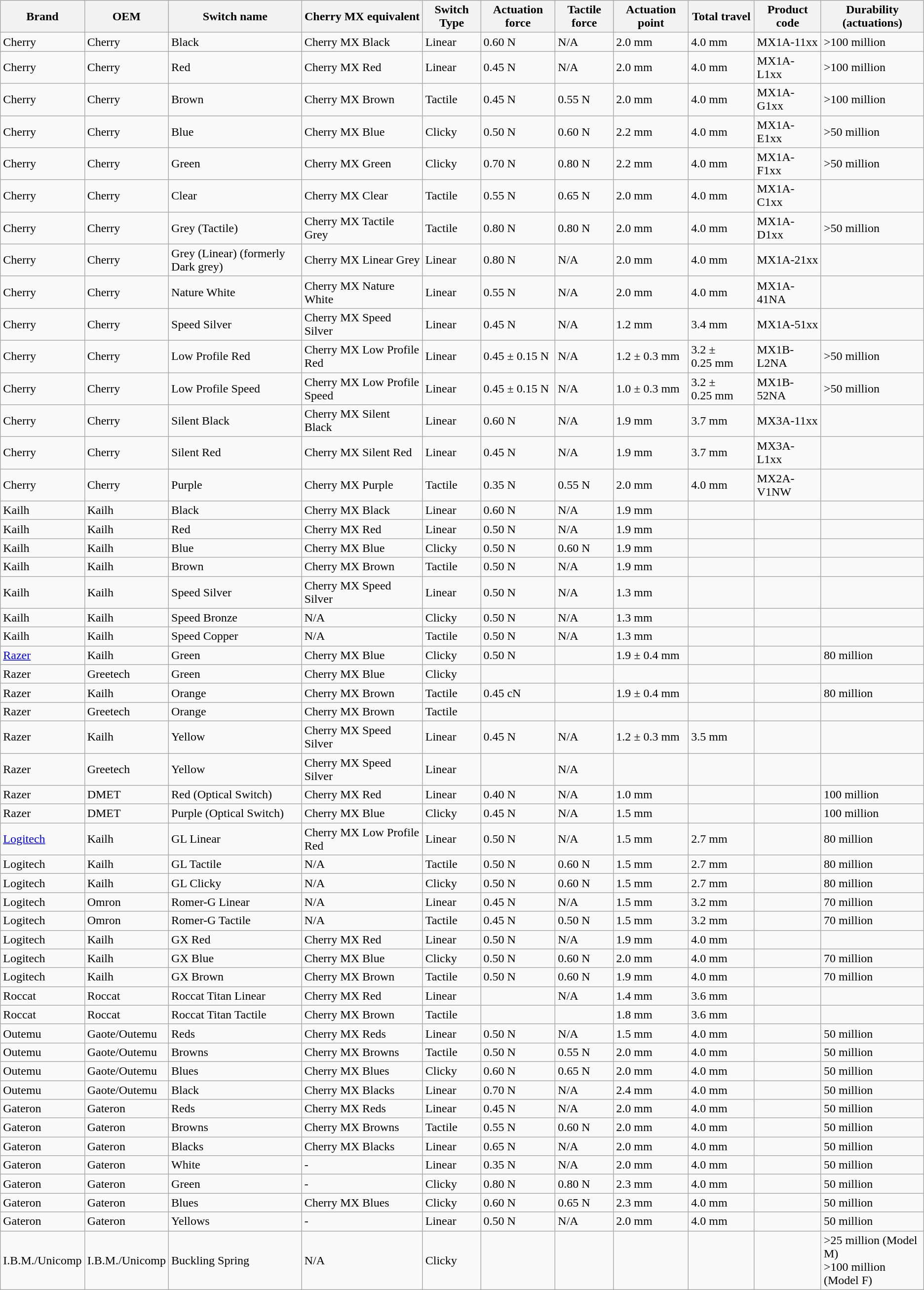<table class="wikitable sortable">
<tr>
<th>Brand</th>
<th>OEM</th>
<th>Switch name</th>
<th>Cherry MX equivalent</th>
<th>Switch Type</th>
<th>Actuation force</th>
<th>Tactile force</th>
<th>Actuation point</th>
<th>Total travel</th>
<th>Product code</th>
<th>Durability (actuations)</th>
</tr>
<tr>
<td>Cherry</td>
<td>Cherry</td>
<td>Black</td>
<td>Cherry MX Black</td>
<td>Linear</td>
<td>0.60 N</td>
<td>N/A</td>
<td>2.0 mm</td>
<td>4.0 mm</td>
<td>MX1A-11xx</td>
<td>>100 million</td>
</tr>
<tr>
<td>Cherry</td>
<td>Cherry</td>
<td>Red</td>
<td>Cherry MX Red</td>
<td>Linear</td>
<td>0.45 N</td>
<td>N/A</td>
<td>2.0 mm</td>
<td>4.0 mm</td>
<td>MX1A-L1xx</td>
<td>>100 million</td>
</tr>
<tr>
<td>Cherry</td>
<td>Cherry</td>
<td>Brown</td>
<td>Cherry MX Brown</td>
<td>Tactile</td>
<td>0.45 N</td>
<td>0.55 N</td>
<td>2.0 mm</td>
<td>4.0 mm</td>
<td>MX1A-G1xx</td>
<td>>100 million</td>
</tr>
<tr>
<td>Cherry</td>
<td>Cherry</td>
<td>Blue</td>
<td>Cherry MX Blue</td>
<td>Clicky</td>
<td>0.50 N</td>
<td>0.60 N</td>
<td>2.2 mm</td>
<td>4.0 mm</td>
<td>MX1A-E1xx</td>
<td>>50 million</td>
</tr>
<tr>
<td>Cherry</td>
<td>Cherry</td>
<td>Green</td>
<td>Cherry MX Green</td>
<td>Clicky</td>
<td>0.70 N</td>
<td>0.80 N</td>
<td>2.2 mm</td>
<td>4.0 mm</td>
<td>MX1A-F1xx</td>
<td>>50 million</td>
</tr>
<tr>
<td>Cherry</td>
<td>Cherry</td>
<td>Clear</td>
<td>Cherry MX Clear</td>
<td>Tactile</td>
<td>0.55 N</td>
<td>0.65 N</td>
<td>2.0 mm</td>
<td>4.0 mm</td>
<td>MX1A-C1xx</td>
<td></td>
</tr>
<tr>
<td>Cherry</td>
<td>Cherry</td>
<td>Grey (Tactile)</td>
<td>Cherry MX Tactile Grey</td>
<td>Tactile</td>
<td>0.80 N</td>
<td>0.80 N</td>
<td>2.0 mm</td>
<td>4.0 mm</td>
<td>MX1A-D1xx</td>
<td>>50 million</td>
</tr>
<tr>
<td>Cherry</td>
<td>Cherry</td>
<td>Grey (Linear) (formerly Dark grey)</td>
<td>Cherry MX Linear Grey</td>
<td>Linear</td>
<td>0.80 N</td>
<td>N/A</td>
<td>2.0 mm</td>
<td>4.0 mm</td>
<td>MX1A-21xx</td>
<td></td>
</tr>
<tr>
<td>Cherry</td>
<td>Cherry</td>
<td>Nature White</td>
<td>Cherry MX Nature White</td>
<td>Linear</td>
<td>0.55 N</td>
<td>N/A</td>
<td>2.0 mm</td>
<td>4.0 mm</td>
<td>MX1A-41NA</td>
<td></td>
</tr>
<tr>
<td>Cherry</td>
<td>Cherry</td>
<td>Speed Silver</td>
<td>Cherry MX Speed Silver</td>
<td>Linear</td>
<td>0.45 N</td>
<td>N/A</td>
<td>1.2 mm</td>
<td>3.4 mm</td>
<td>MX1A-51xx</td>
<td></td>
</tr>
<tr>
<td>Cherry</td>
<td>Cherry</td>
<td>Low Profile Red</td>
<td>Cherry MX Low Profile Red</td>
<td>Linear</td>
<td>0.45 ± 0.15 N</td>
<td>N/A</td>
<td>1.2 ± 0.3 mm</td>
<td>3.2 ± 0.25 mm</td>
<td>MX1B-L2NA</td>
<td>>50 million</td>
</tr>
<tr>
<td>Cherry</td>
<td>Cherry</td>
<td>Low Profile Speed</td>
<td>Cherry MX Low Profile Speed</td>
<td>Linear</td>
<td>0.45 ± 0.15 N</td>
<td>N/A</td>
<td>1.0 ± 0.3 mm</td>
<td>3.2 ± 0.25 mm</td>
<td>MX1B-52NA</td>
<td>>50 million</td>
</tr>
<tr>
<td>Cherry</td>
<td>Cherry</td>
<td>Silent Black</td>
<td>Cherry MX Silent Black</td>
<td>Linear</td>
<td>0.60 N</td>
<td>N/A</td>
<td>1.9 mm</td>
<td>3.7 mm</td>
<td>MX3A-11xx</td>
<td></td>
</tr>
<tr>
<td>Cherry</td>
<td>Cherry</td>
<td>Silent Red</td>
<td>Cherry MX Silent Red</td>
<td>Linear</td>
<td>0.45 N</td>
<td>N/A</td>
<td>1.9 mm</td>
<td>3.7 mm</td>
<td>MX3A-L1xx</td>
<td></td>
</tr>
<tr>
<td>Cherry</td>
<td>Cherry</td>
<td>Purple</td>
<td>Cherry MX Purple</td>
<td>Tactile</td>
<td>0.35 N</td>
<td>0.55 N</td>
<td>2.0 mm</td>
<td>4.0 mm</td>
<td>MX2A-V1NW</td>
<td></td>
</tr>
<tr>
<td>Kailh</td>
<td>Kailh</td>
<td>Black</td>
<td>Cherry MX Black</td>
<td>Linear</td>
<td>0.60 N</td>
<td>N/A</td>
<td>1.9 mm</td>
<td></td>
<td></td>
<td></td>
</tr>
<tr>
<td>Kailh</td>
<td>Kailh</td>
<td>Red</td>
<td>Cherry MX Red</td>
<td>Linear</td>
<td>0.50 N</td>
<td>N/A</td>
<td>1.9 mm</td>
<td></td>
<td></td>
<td></td>
</tr>
<tr>
<td>Kailh</td>
<td>Kailh</td>
<td>Blue</td>
<td>Cherry MX Blue</td>
<td>Clicky</td>
<td>0.50 N</td>
<td>0.60 N</td>
<td>1.9 mm</td>
<td></td>
<td></td>
<td></td>
</tr>
<tr>
<td>Kailh</td>
<td>Kailh</td>
<td>Brown</td>
<td>Cherry MX Brown</td>
<td>Tactile</td>
<td>0.50 N</td>
<td>N/A</td>
<td>1.9 mm</td>
<td></td>
<td></td>
<td></td>
</tr>
<tr>
<td>Kailh</td>
<td>Kailh</td>
<td>Speed Silver</td>
<td>Cherry MX Speed Silver</td>
<td>Linear</td>
<td>0.50 N</td>
<td>N/A</td>
<td>1.3 mm</td>
<td></td>
<td></td>
<td></td>
</tr>
<tr>
<td>Kailh</td>
<td>Kailh</td>
<td>Speed Bronze</td>
<td>N/A</td>
<td>Clicky</td>
<td>0.50 N</td>
<td>N/A</td>
<td>1.3 mm</td>
<td></td>
<td></td>
<td></td>
</tr>
<tr>
<td>Kailh</td>
<td>Kailh</td>
<td>Speed Copper</td>
<td>N/A</td>
<td>Tactile</td>
<td>0.50 N</td>
<td>N/A</td>
<td>1.3 mm</td>
<td></td>
<td></td>
<td></td>
</tr>
<tr>
<td><a href='#'>Razer</a></td>
<td>Kailh</td>
<td>Green</td>
<td>Cherry MX Blue</td>
<td>Clicky</td>
<td>0.50 N</td>
<td></td>
<td>1.9 ± 0.4 mm</td>
<td></td>
<td></td>
<td>80 million</td>
</tr>
<tr>
<td>Razer</td>
<td>Greetech</td>
<td>Green</td>
<td>Cherry MX Blue</td>
<td>Clicky</td>
<td></td>
<td></td>
<td></td>
<td></td>
<td></td>
<td></td>
</tr>
<tr>
<td>Razer</td>
<td>Kailh</td>
<td>Orange</td>
<td>Cherry MX Brown</td>
<td>Tactile</td>
<td>0.45 cN</td>
<td></td>
<td>1.9 ± 0.4 mm</td>
<td></td>
<td></td>
<td>80 million</td>
</tr>
<tr>
<td>Razer</td>
<td>Greetech</td>
<td>Orange</td>
<td>Cherry MX Brown</td>
<td>Tactile</td>
<td></td>
<td></td>
<td></td>
<td></td>
<td></td>
<td></td>
</tr>
<tr>
<td>Razer</td>
<td>Kailh</td>
<td>Yellow</td>
<td>Cherry MX Speed Silver</td>
<td>Linear</td>
<td>0.45 N</td>
<td>N/A</td>
<td>1.2 ± 0.3 mm</td>
<td>3.5 mm</td>
<td></td>
<td></td>
</tr>
<tr>
<td>Razer</td>
<td>Greetech</td>
<td>Yellow</td>
<td>Cherry MX Speed Silver</td>
<td>Linear</td>
<td></td>
<td>N/A</td>
<td></td>
<td></td>
<td></td>
<td></td>
</tr>
<tr>
<td>Razer</td>
<td>DMET</td>
<td>Red (Optical Switch)</td>
<td>Cherry MX Red</td>
<td>Linear</td>
<td>0.40 N</td>
<td>N/A</td>
<td>1.0 mm</td>
<td></td>
<td></td>
<td>100 million</td>
</tr>
<tr>
<td>Razer</td>
<td>DMET</td>
<td>Purple (Optical Switch)</td>
<td>Cherry MX Blue</td>
<td>Clicky</td>
<td>0.45 N</td>
<td>N/A</td>
<td>1.5 mm</td>
<td></td>
<td></td>
<td>100 million</td>
</tr>
<tr>
<td><a href='#'>Logitech</a></td>
<td>Kailh</td>
<td>GL Linear</td>
<td>Cherry MX Low Profile Red</td>
<td>Linear</td>
<td>0.50 N</td>
<td>N/A</td>
<td>1.5 mm</td>
<td>2.7 mm</td>
<td></td>
<td>80 million</td>
</tr>
<tr>
<td>Logitech</td>
<td>Kailh</td>
<td>GL Tactile</td>
<td>N/A</td>
<td>Tactile</td>
<td>0.50 N</td>
<td>0.60 N</td>
<td>1.5 mm</td>
<td>2.7 mm</td>
<td></td>
<td>80 million</td>
</tr>
<tr>
<td>Logitech</td>
<td>Kailh</td>
<td>GL Clicky</td>
<td>N/A</td>
<td>Clicky</td>
<td>0.50 N</td>
<td>0.60 N</td>
<td>1.5 mm</td>
<td>2.7 mm</td>
<td></td>
<td>80 million</td>
</tr>
<tr>
<td>Logitech</td>
<td>Omron</td>
<td>Romer-G Linear</td>
<td>N/A</td>
<td>Linear</td>
<td>0.45 N</td>
<td>N/A</td>
<td>1.5 mm</td>
<td>3.2 mm</td>
<td></td>
<td>70 million</td>
</tr>
<tr>
<td>Logitech</td>
<td>Omron</td>
<td>Romer-G Tactile</td>
<td>N/A</td>
<td>Tactile</td>
<td>0.45 N</td>
<td>0.50 N</td>
<td>1.5 mm</td>
<td>3.2 mm</td>
<td></td>
<td>70 million</td>
</tr>
<tr>
<td>Logitech</td>
<td>Kailh</td>
<td>GX Red</td>
<td>Cherry MX Red</td>
<td>Linear</td>
<td>0.50 N</td>
<td>N/A</td>
<td>1.9 mm</td>
<td>4.0 mm</td>
<td></td>
<td></td>
</tr>
<tr>
<td>Logitech</td>
<td>Kailh</td>
<td>GX Blue</td>
<td>Cherry MX Blue</td>
<td>Clicky</td>
<td>0.50 N</td>
<td>0.60 N</td>
<td>2.0 mm</td>
<td>4.0 mm</td>
<td></td>
<td>70 million</td>
</tr>
<tr>
<td>Logitech</td>
<td>Kailh</td>
<td>GX Brown</td>
<td>Cherry MX Brown</td>
<td>Tactile</td>
<td>0.50 N</td>
<td>0.60 N</td>
<td>1.9 mm</td>
<td>4.0 mm</td>
<td></td>
<td>70 million</td>
</tr>
<tr>
<td>Roccat</td>
<td>Roccat</td>
<td>Roccat Titan Linear</td>
<td>Cherry MX Red</td>
<td>Linear</td>
<td></td>
<td>N/A</td>
<td>1.4 mm</td>
<td>3.6 mm</td>
<td></td>
<td></td>
</tr>
<tr>
<td>Roccat</td>
<td>Roccat</td>
<td>Roccat Titan Tactile</td>
<td>Cherry MX Brown</td>
<td>Tactile</td>
<td></td>
<td></td>
<td>1.8 mm</td>
<td>3.6 mm</td>
<td></td>
<td></td>
</tr>
<tr>
<td>Outemu</td>
<td>Gaote/Outemu</td>
<td>Reds</td>
<td>Cherry MX Reds</td>
<td>Linear</td>
<td>0.50 N</td>
<td>N/A</td>
<td>1.5 mm</td>
<td>4.0 mm</td>
<td></td>
<td>50 million</td>
</tr>
<tr>
<td>Outemu</td>
<td>Gaote/Outemu</td>
<td>Browns</td>
<td>Cherry MX Browns</td>
<td>Tactile</td>
<td>0.50 N</td>
<td>0.55 N</td>
<td>2.0 mm</td>
<td>4.0 mm</td>
<td></td>
<td>50 million</td>
</tr>
<tr>
<td>Outemu</td>
<td>Gaote/Outemu</td>
<td>Blues</td>
<td>Cherry MX Blues</td>
<td>Clicky</td>
<td>0.60 N</td>
<td>0.65 N</td>
<td>2.0 mm</td>
<td>4.0 mm</td>
<td></td>
<td>50 million</td>
</tr>
<tr>
<td>Outemu</td>
<td>Gaote/Outemu</td>
<td>Black </td>
<td>Cherry MX Blacks</td>
<td>Linear</td>
<td>0.70 N</td>
<td>N/A</td>
<td>2.4 mm</td>
<td>4.0 mm</td>
<td></td>
<td>50 million</td>
</tr>
<tr>
<td>Gateron</td>
<td>Gateron</td>
<td>Reds </td>
<td>Cherry MX Reds</td>
<td>Linear</td>
<td>0.45 N</td>
<td>N/A</td>
<td>2.0 mm</td>
<td>4.0 mm</td>
<td></td>
<td>50 million</td>
</tr>
<tr>
<td>Gateron</td>
<td>Gateron</td>
<td>Browns</td>
<td>Cherry MX Browns</td>
<td>Tactile</td>
<td>0.55 N</td>
<td>0.60 N</td>
<td>2.0 mm</td>
<td>4.0 mm</td>
<td></td>
<td>50 million</td>
</tr>
<tr>
<td>Gateron</td>
<td>Gateron</td>
<td>Blacks</td>
<td>Cherry MX Blacks</td>
<td>Linear</td>
<td>0.65 N</td>
<td>N/A</td>
<td>2.0 mm</td>
<td>4.0 mm</td>
<td></td>
<td>50 million</td>
</tr>
<tr>
<td>Gateron</td>
<td>Gateron</td>
<td>White </td>
<td>-</td>
<td>Linear</td>
<td>0.35 N</td>
<td>N/A</td>
<td>2.0 mm</td>
<td>4.0 mm</td>
<td></td>
<td>50 million</td>
</tr>
<tr>
<td>Gateron</td>
<td>Gateron</td>
<td>Green </td>
<td>-</td>
<td>Clicky</td>
<td>0.80 N</td>
<td>0.80 N</td>
<td>2.3 mm</td>
<td>4.0 mm</td>
<td></td>
<td>50 million</td>
</tr>
<tr>
<td>Gateron</td>
<td>Gateron</td>
<td>Blues</td>
<td>Cherry MX Blues</td>
<td>Clicky</td>
<td>0.60 N</td>
<td>0.65 N</td>
<td>2.3 mm</td>
<td>4.0 mm</td>
<td></td>
<td>50 million</td>
</tr>
<tr>
<td>Gateron</td>
<td>Gateron</td>
<td>Yellows</td>
<td>-</td>
<td>Linear</td>
<td>0.50 N</td>
<td>N/A</td>
<td>2.0 mm</td>
<td>4.0 mm</td>
<td></td>
<td>50 million</td>
</tr>
<tr>
<td>I.B.M./Unicomp</td>
<td>I.B.M./Unicomp</td>
<td>Buckling Spring</td>
<td>N/A</td>
<td>Clicky</td>
<td></td>
<td></td>
<td></td>
<td></td>
<td></td>
<td>>25 million (Model M)<br>>100 million (Model F)</td>
</tr>
</table>
